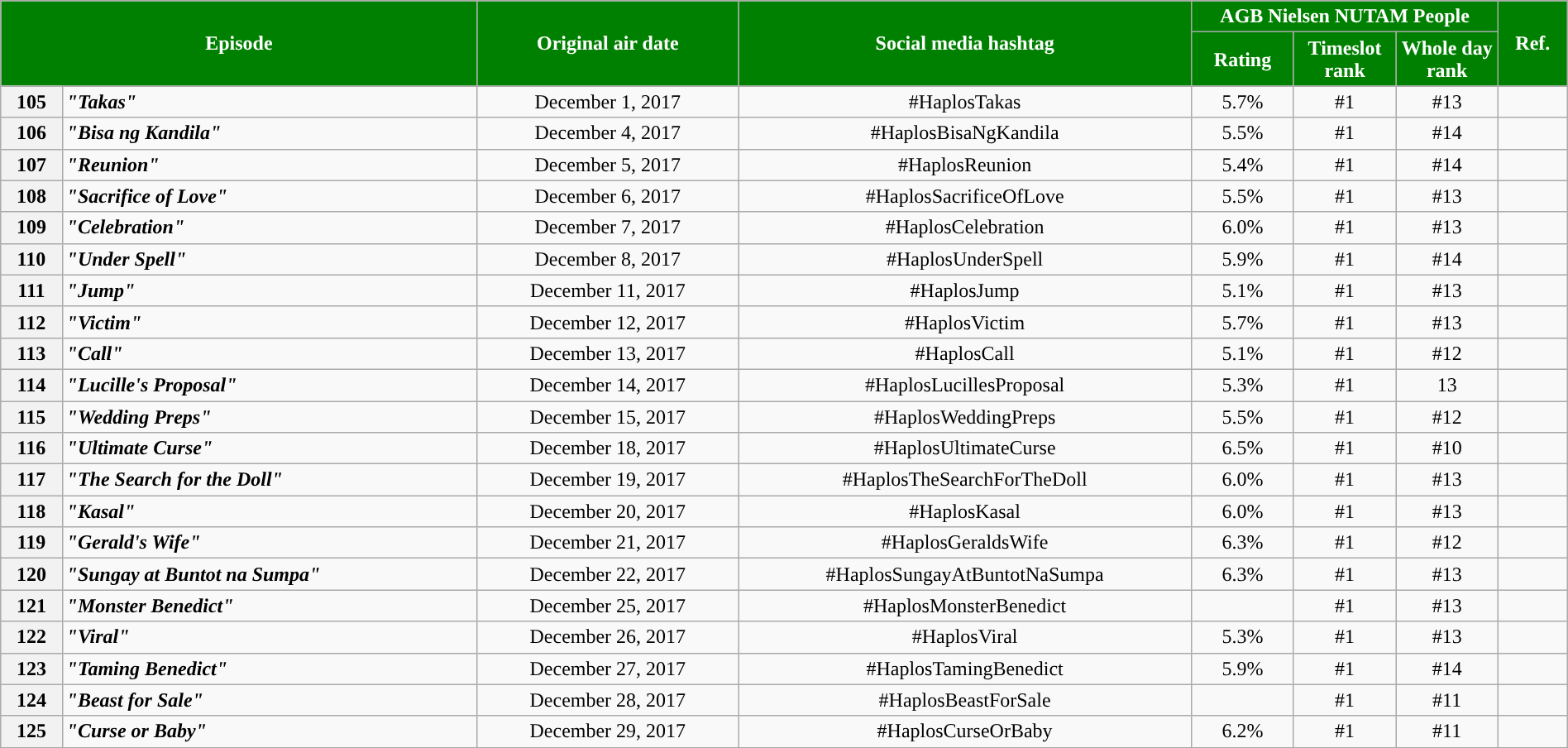<table class="wikitable" style="text-align:center; font-size:100%; line-height:18px;"  width="100%">
<tr>
<th colspan="2" rowspan="2" style="background-color:#008000; color:#ffffff;">Episode</th>
<th style="background:#008000; color:white" rowspan="2">Original air date</th>
<th style="background:#008000; color:white" rowspan="2">Social media hashtag</th>
<th style="background-color:#008000; color:#ffffff;" colspan="3">AGB Nielsen NUTAM People</th>
<th style="background-color:#008000; color:#ffffff;" rowspan="2">Ref.</th>
</tr>
<tr>
<th style="background-color:#008000; width:75px; color:#ffffff;">Rating</th>
<th style="background-color:#008000; width:75px; color:#ffffff;">Timeslot<br>rank</th>
<th style="background-color:#008000; width:75px; color:#ffffff;">Whole day<br>rank</th>
</tr>
<tr>
<th>105</th>
<td style="text-align: left;"><strong><em>"Takas"</em></strong></td>
<td>December 1, 2017</td>
<td>#HaplosTakas</td>
<td>5.7%</td>
<td>#1</td>
<td>#13</td>
<td></td>
</tr>
<tr>
<th>106</th>
<td style="text-align: left;"><strong><em>"Bisa ng Kandila"</em></strong></td>
<td>December 4, 2017</td>
<td>#HaplosBisaNgKandila</td>
<td>5.5%</td>
<td>#1</td>
<td>#14</td>
<td></td>
</tr>
<tr>
<th>107</th>
<td style="text-align: left;"><strong><em>"Reunion"</em></strong></td>
<td>December 5, 2017</td>
<td>#HaplosReunion</td>
<td>5.4%</td>
<td>#1</td>
<td>#14</td>
<td></td>
</tr>
<tr>
<th>108</th>
<td style="text-align: left;"><strong><em>"Sacrifice of Love"</em></strong></td>
<td>December 6, 2017</td>
<td>#HaplosSacrificeOfLove</td>
<td>5.5%</td>
<td>#1</td>
<td>#13</td>
<td></td>
</tr>
<tr>
<th>109</th>
<td style="text-align: left;"><strong><em>"Celebration"</em></strong></td>
<td>December 7, 2017</td>
<td>#HaplosCelebration</td>
<td>6.0%</td>
<td>#1</td>
<td>#13</td>
<td></td>
</tr>
<tr>
<th>110</th>
<td style="text-align: left;"><strong><em>"Under Spell"</em></strong></td>
<td>December 8, 2017</td>
<td>#HaplosUnderSpell</td>
<td>5.9%</td>
<td>#1</td>
<td>#14</td>
<td></td>
</tr>
<tr>
<th>111</th>
<td style="text-align: left;"><strong><em>"Jump"</em></strong></td>
<td>December 11, 2017</td>
<td>#HaplosJump</td>
<td>5.1%</td>
<td>#1</td>
<td>#13</td>
<td></td>
</tr>
<tr>
<th>112</th>
<td style="text-align: left;"><strong><em>"Victim"</em></strong></td>
<td>December 12, 2017</td>
<td>#HaplosVictim</td>
<td>5.7%</td>
<td>#1</td>
<td>#13</td>
<td></td>
</tr>
<tr>
<th>113</th>
<td style="text-align: left;"><strong><em>"Call"</em></strong></td>
<td>December 13, 2017</td>
<td>#HaplosCall</td>
<td>5.1%</td>
<td>#1</td>
<td>#12</td>
<td></td>
</tr>
<tr>
<th>114</th>
<td style="text-align: left;"><strong><em>"Lucille's Proposal"</em></strong></td>
<td>December 14, 2017</td>
<td>#HaplosLucillesProposal</td>
<td>5.3%</td>
<td>#1</td>
<td>13</td>
<td></td>
</tr>
<tr>
<th>115</th>
<td style="text-align: left;"><strong><em>"Wedding Preps"</em></strong></td>
<td>December 15, 2017</td>
<td>#HaplosWeddingPreps</td>
<td>5.5%</td>
<td>#1</td>
<td>#12</td>
<td></td>
</tr>
<tr>
<th>116</th>
<td style="text-align: left;"><strong><em>"Ultimate Curse"</em></strong></td>
<td>December 18, 2017</td>
<td>#HaplosUltimateCurse</td>
<td>6.5%</td>
<td>#1</td>
<td>#10</td>
<td></td>
</tr>
<tr>
<th>117</th>
<td style="text-align: left;"><strong><em>"The Search for the Doll"</em></strong></td>
<td>December 19, 2017</td>
<td>#HaplosTheSearchForTheDoll</td>
<td>6.0%</td>
<td>#1</td>
<td>#13</td>
<td></td>
</tr>
<tr>
<th>118</th>
<td style="text-align: left;"><strong><em>"Kasal"</em></strong></td>
<td>December 20, 2017</td>
<td>#HaplosKasal</td>
<td>6.0%</td>
<td>#1</td>
<td>#13</td>
<td></td>
</tr>
<tr>
<th>119</th>
<td style="text-align: left;"><strong><em>"Gerald's Wife"</em></strong></td>
<td>December 21, 2017</td>
<td>#HaplosGeraldsWife</td>
<td>6.3%</td>
<td>#1</td>
<td>#12</td>
<td></td>
</tr>
<tr>
<th>120</th>
<td style="text-align: left;"><strong><em>"Sungay at Buntot na Sumpa"</em></strong></td>
<td>December 22, 2017</td>
<td>#HaplosSungayAtBuntotNaSumpa</td>
<td>6.3%</td>
<td>#1</td>
<td>#13</td>
<td></td>
</tr>
<tr>
<th>121</th>
<td style="text-align: left;"><strong><em>"Monster Benedict"</em></strong></td>
<td>December 25, 2017</td>
<td>#HaplosMonsterBenedict</td>
<td></td>
<td>#1</td>
<td>#13</td>
<td></td>
</tr>
<tr>
<th>122</th>
<td style="text-align: left;"><strong><em>"Viral"</em></strong></td>
<td>December 26, 2017</td>
<td>#HaplosViral</td>
<td>5.3%</td>
<td>#1</td>
<td>#13</td>
<td></td>
</tr>
<tr>
<th>123</th>
<td style="text-align: left;"><strong><em>"Taming Benedict"</em></strong></td>
<td>December 27, 2017</td>
<td>#HaplosTamingBenedict</td>
<td>5.9%</td>
<td>#1</td>
<td>#14</td>
<td></td>
</tr>
<tr>
<th>124</th>
<td style="text-align: left;"><strong><em>"Beast for Sale"</em></strong></td>
<td>December 28, 2017</td>
<td>#HaplosBeastForSale</td>
<td></td>
<td>#1</td>
<td>#11</td>
<td></td>
</tr>
<tr>
<th>125</th>
<td style="text-align: left;"><strong><em>"Curse or Baby"</em></strong></td>
<td>December 29, 2017</td>
<td>#HaplosCurseOrBaby</td>
<td>6.2%</td>
<td>#1</td>
<td>#11</td>
<td></td>
</tr>
<tr>
</tr>
</table>
